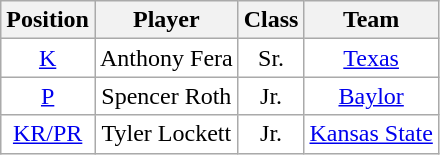<table class="wikitable sortable" border="1">
<tr>
<th>Position</th>
<th>Player</th>
<th>Class</th>
<th>Team</th>
</tr>
<tr>
<td style="text-align:center; background:white"><a href='#'>K</a></td>
<td style="text-align:center; background:white">Anthony Fera</td>
<td style="text-align:center; background:white">Sr.</td>
<td style="text-align:center; background:white"><a href='#'>Texas</a></td>
</tr>
<tr>
<td style="text-align:center; background:white"><a href='#'>P</a></td>
<td style="text-align:center; background:white">Spencer Roth</td>
<td style="text-align:center; background:white">Jr.</td>
<td style="text-align:center; background:white"><a href='#'>Baylor</a></td>
</tr>
<tr>
<td style="text-align:center; background:white"><a href='#'>KR/PR</a></td>
<td style="text-align:center; background:white">Tyler Lockett</td>
<td style="text-align:center; background:white">Jr.</td>
<td style="text-align:center; background:white"><a href='#'>Kansas State</a></td>
</tr>
</table>
